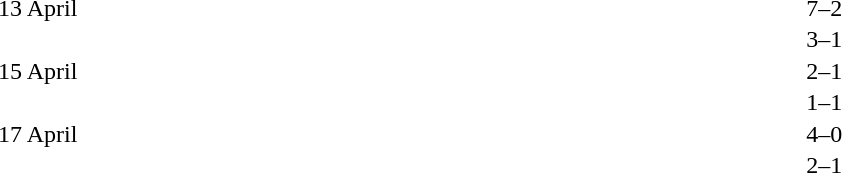<table cellspacing=1 width=70%>
<tr>
<th width=25%></th>
<th width=30%></th>
<th width=15%></th>
<th width=30%></th>
</tr>
<tr>
<td>13 April</td>
<td align=right></td>
<td align=center>7–2</td>
<td></td>
</tr>
<tr>
<td></td>
<td align=right></td>
<td align=center>3–1</td>
<td></td>
</tr>
<tr>
<td>15 April</td>
<td align=right></td>
<td align=center>2–1</td>
<td></td>
</tr>
<tr>
<td></td>
<td align=right></td>
<td align=center>1–1</td>
<td></td>
</tr>
<tr>
<td>17 April</td>
<td align=right></td>
<td align=center>4–0</td>
<td></td>
</tr>
<tr>
<td></td>
<td align=right></td>
<td align=center>2–1</td>
<td></td>
</tr>
</table>
